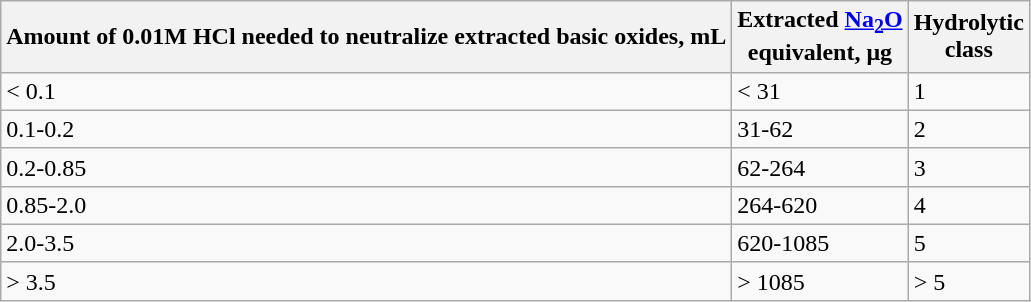<table class="wikitable">
<tr>
<th>Amount of 0.01M HCl needed to neutralize extracted basic oxides, mL</th>
<th>Extracted <a href='#'>Na<sub>2</sub>O</a><br>equivalent, μg</th>
<th>Hydrolytic<br>class</th>
</tr>
<tr>
<td>< 0.1</td>
<td>< 31</td>
<td>1</td>
</tr>
<tr>
<td>0.1-0.2</td>
<td>31-62</td>
<td>2</td>
</tr>
<tr>
<td>0.2-0.85</td>
<td>62-264</td>
<td>3</td>
</tr>
<tr>
<td>0.85-2.0</td>
<td>264-620</td>
<td>4</td>
</tr>
<tr>
<td>2.0-3.5</td>
<td>620-1085</td>
<td>5</td>
</tr>
<tr>
<td>> 3.5</td>
<td>> 1085</td>
<td>> 5</td>
</tr>
</table>
